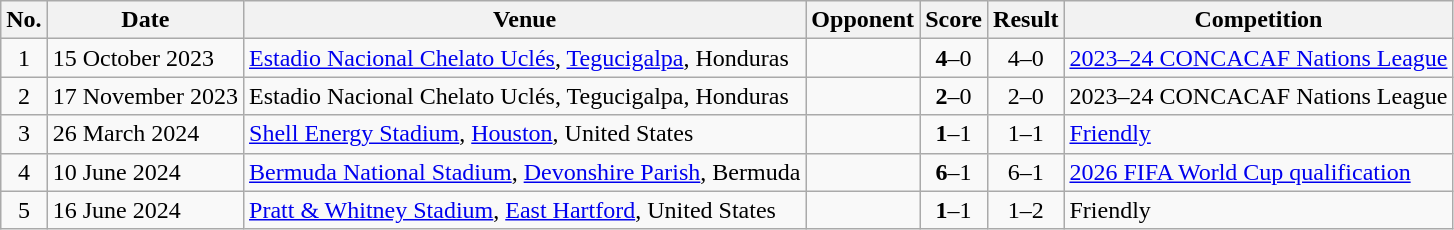<table class="wikitable sortable">
<tr>
<th scope="col">No.</th>
<th scope="col">Date</th>
<th scope="col">Venue</th>
<th scope="col">Opponent</th>
<th scope="col">Score</th>
<th scope="col">Result</th>
<th scope="col">Competition</th>
</tr>
<tr>
<td align="center">1</td>
<td>15 October 2023</td>
<td><a href='#'>Estadio Nacional Chelato Uclés</a>, <a href='#'>Tegucigalpa</a>, Honduras</td>
<td></td>
<td align="center"><strong>4</strong>–0</td>
<td align="center">4–0</td>
<td><a href='#'>2023–24 CONCACAF Nations League</a></td>
</tr>
<tr>
<td align="center">2</td>
<td>17 November 2023</td>
<td>Estadio Nacional Chelato Uclés, Tegucigalpa, Honduras</td>
<td></td>
<td align="center"><strong>2</strong>–0</td>
<td align="center">2–0</td>
<td>2023–24 CONCACAF Nations League</td>
</tr>
<tr>
<td align="center">3</td>
<td>26 March 2024</td>
<td><a href='#'>Shell Energy Stadium</a>, <a href='#'>Houston</a>, United States</td>
<td></td>
<td align=center><strong>1</strong>–1</td>
<td align=center>1–1</td>
<td><a href='#'>Friendly</a></td>
</tr>
<tr>
<td align="center">4</td>
<td>10 June 2024</td>
<td><a href='#'>Bermuda National Stadium</a>, <a href='#'>Devonshire Parish</a>, Bermuda</td>
<td></td>
<td align=center><strong>6</strong>–1</td>
<td align=center>6–1</td>
<td><a href='#'>2026 FIFA World Cup qualification</a></td>
</tr>
<tr>
<td align="center">5</td>
<td>16 June 2024</td>
<td><a href='#'>Pratt & Whitney Stadium</a>, <a href='#'>East Hartford</a>, United States</td>
<td></td>
<td align=center><strong>1</strong>–1</td>
<td align=center>1–2</td>
<td>Friendly</td>
</tr>
</table>
